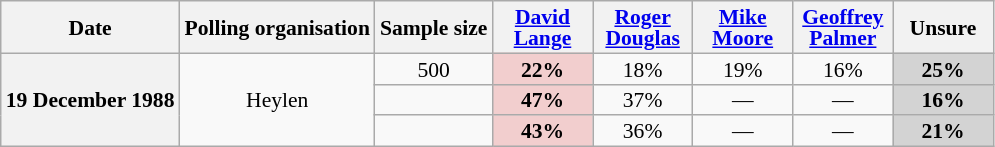<table class="wikitable" style="font-size:90%;line-height:14px;text-align:center;">
<tr>
<th scope="column">Date</th>
<th scope="column">Polling organisation</th>
<th scope="column">Sample size</th>
<th scope="column" style="width:60px"><a href='#'>David Lange</a></th>
<th scope="column" style="width:60px"><a href='#'>Roger Douglas</a></th>
<th scope="column" style="width:60px"><a href='#'>Mike Moore</a></th>
<th scope="column" style="width:60px"><a href='#'>Geoffrey Palmer</a></th>
<th scope="column" style="width:60px">Unsure</th>
</tr>
<tr>
<th scope="row" rowspan="3">19 December 1988</th>
<td rowspan="3">Heylen</td>
<td>500</td>
<td align="center" style="background:#F2CECE"><strong>22%</strong></td>
<td align="center">18%</td>
<td align="center">19%</td>
<td align="center">16%</td>
<td align="center" style="background:lightgray"><strong>25%</strong></td>
</tr>
<tr>
<td></td>
<td align="center" style="background:#F2CECE"><strong>47%</strong></td>
<td align="center">37%</td>
<td align="center">—</td>
<td align="center">—</td>
<td align="center" style="background:lightgray"><strong>16%</strong></td>
</tr>
<tr>
<td></td>
<td align="center" style="background:#F2CECE"><strong>43%</strong></td>
<td align="center">36%</td>
<td align="center">—</td>
<td align="center">—</td>
<td align="center" style="background:lightgray"><strong>21%</strong></td>
</tr>
</table>
